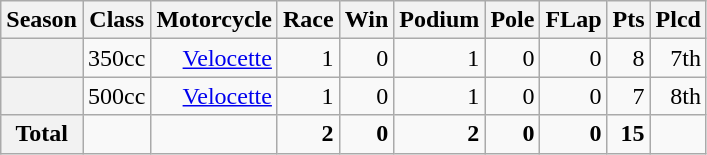<table class="wikitable">
<tr>
<th>Season</th>
<th>Class</th>
<th>Motorcycle</th>
<th>Race</th>
<th>Win</th>
<th>Podium</th>
<th>Pole</th>
<th>FLap</th>
<th>Pts</th>
<th>Plcd</th>
</tr>
<tr align="right">
<th></th>
<td>350cc</td>
<td><a href='#'>Velocette</a></td>
<td>1</td>
<td>0</td>
<td>1</td>
<td>0</td>
<td>0</td>
<td>8</td>
<td>7th</td>
</tr>
<tr align="right">
<th></th>
<td>500cc</td>
<td><a href='#'>Velocette</a></td>
<td>1</td>
<td>0</td>
<td>1</td>
<td>0</td>
<td>0</td>
<td>7</td>
<td>8th</td>
</tr>
<tr align="right">
<th>Total</th>
<td></td>
<td></td>
<td><strong>2</strong></td>
<td><strong>0</strong></td>
<td><strong>2</strong></td>
<td><strong>0</strong></td>
<td><strong>0</strong></td>
<td><strong>15</strong></td>
<td></td>
</tr>
</table>
